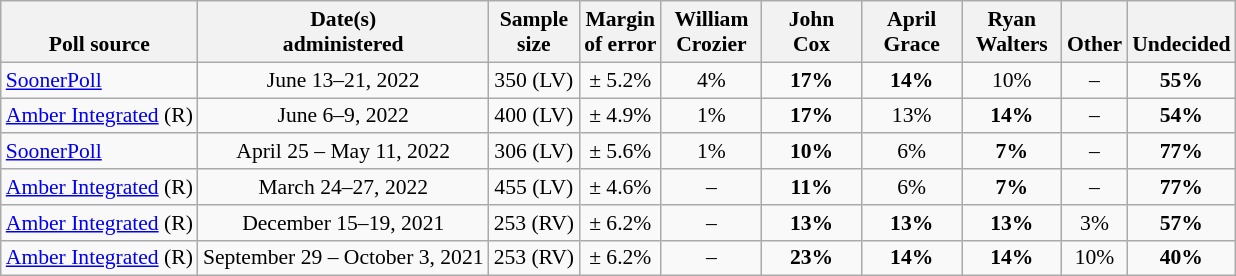<table class="wikitable" style="font-size:90%;text-align:center;">
<tr style="vertical-align:bottom">
<th>Poll source</th>
<th>Date(s)<br>administered</th>
<th>Sample<br>size</th>
<th>Margin<br>of error</th>
<th style="width:60px;">William<br>Crozier</th>
<th style="width:60px;">John<br>Cox</th>
<th style="width:60px;">April<br>Grace</th>
<th style="width:60px;">Ryan<br>Walters</th>
<th>Other</th>
<th>Undecided</th>
</tr>
<tr>
<td style="text-align:left;"><a href='#'>SoonerPoll</a></td>
<td>June 13–21, 2022</td>
<td>350 (LV)</td>
<td>± 5.2%</td>
<td>4%</td>
<td><strong>17%</strong></td>
<td><strong>14%</strong></td>
<td>10%</td>
<td>–</td>
<td><strong>55%</strong></td>
</tr>
<tr>
<td style="text-align:left;"><a href='#'>Amber Integrated</a> (R)</td>
<td>June 6–9, 2022</td>
<td>400 (LV)</td>
<td>± 4.9%</td>
<td>1%</td>
<td><strong>17%</strong></td>
<td>13%</td>
<td><strong>14%</strong></td>
<td>–</td>
<td><strong>54%</strong></td>
</tr>
<tr>
<td style="text-align:left;"><a href='#'>SoonerPoll</a></td>
<td>April 25 – May 11, 2022</td>
<td>306 (LV)</td>
<td>± 5.6%</td>
<td>1%</td>
<td><strong>10%</strong></td>
<td>6%</td>
<td><strong>7%</strong></td>
<td>–</td>
<td><strong>77%</strong></td>
</tr>
<tr>
<td style="text-align:left;"><a href='#'>Amber Integrated</a> (R)</td>
<td>March 24–27, 2022</td>
<td>455 (LV)</td>
<td>± 4.6%</td>
<td>–</td>
<td><strong>11%</strong></td>
<td>6%</td>
<td><strong>7%</strong></td>
<td>–</td>
<td><strong>77%</strong></td>
</tr>
<tr>
<td style="text-align:left;"><a href='#'>Amber Integrated</a> (R)</td>
<td>December 15–19, 2021</td>
<td>253 (RV)</td>
<td>± 6.2%</td>
<td>–</td>
<td><strong>13%</strong></td>
<td><strong>13%</strong></td>
<td><strong>13%</strong></td>
<td>3%</td>
<td><strong>57%</strong></td>
</tr>
<tr>
<td style="text-align:left;"><a href='#'>Amber Integrated</a> (R)</td>
<td>September 29 – October 3, 2021</td>
<td>253 (RV)</td>
<td>± 6.2%</td>
<td>–</td>
<td><strong>23%</strong></td>
<td><strong>14%</strong></td>
<td><strong>14%</strong></td>
<td>10%</td>
<td><strong>40%</strong></td>
</tr>
</table>
